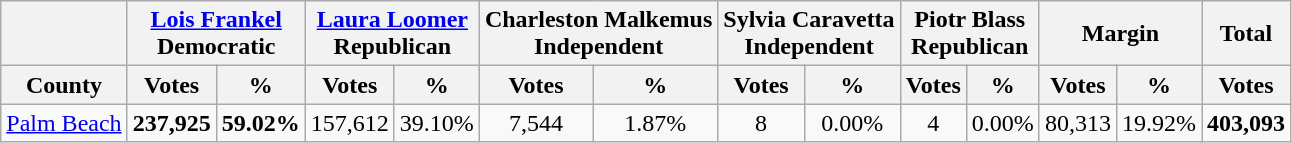<table class="wikitable sortable" style="text-align:center">
<tr>
<th></th>
<th style="text-align:center;" colspan="2"><a href='#'>Lois Frankel</a><br>Democratic</th>
<th style="text-align:center;" colspan="2"><a href='#'>Laura Loomer</a><br>Republican</th>
<th style="text-align:center;" colspan="2">Charleston Malkemus<br>Independent</th>
<th style="text-align:center;" colspan="2">Sylvia Caravetta<br>Independent</th>
<th style="text-align:center;" colspan="2">Piotr Blass<br>Republican</th>
<th style="text-align:center;" colspan="2">Margin</th>
<th style="text-align:center;">Total</th>
</tr>
<tr>
<th align=center>County</th>
<th style="text-align:center;" data-sort-type="number">Votes</th>
<th style="text-align:center;" data-sort-type="number">%</th>
<th style="text-align:center;" data-sort-type="number">Votes</th>
<th style="text-align:center;" data-sort-type="number">%</th>
<th style="text-align:center;" data-sort-type="number">Votes</th>
<th style="text-align:center;" data-sort-type="number">%</th>
<th style="text-align:center;" data-sort-type="number">Votes</th>
<th style="text-align:center;" data-sort-type="number">%</th>
<th style="text-align:center;" data-sort-type="number">Votes</th>
<th style="text-align:center;" data-sort-type="number">%</th>
<th style="text-align:center;" data-sort-type="number">Votes</th>
<th style="text-align:center;" data-sort-type="number">%</th>
<th style="text-align:center;" data-sort-type="number">Votes</th>
</tr>
<tr>
<td align=center><a href='#'>Palm Beach</a></td>
<td><strong>237,925</strong></td>
<td><strong>59.02%</strong></td>
<td>157,612</td>
<td>39.10%</td>
<td>7,544</td>
<td>1.87%</td>
<td>8</td>
<td>0.00%</td>
<td>4</td>
<td>0.00%</td>
<td>80,313</td>
<td>19.92%</td>
<td><strong>403,093</strong></td>
</tr>
</table>
